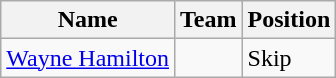<table class="wikitable">
<tr>
<th><strong>Name</strong></th>
<th><strong>Team</strong></th>
<th><strong>Position</strong></th>
</tr>
<tr>
<td><a href='#'>Wayne Hamilton</a></td>
<td></td>
<td>Skip</td>
</tr>
</table>
